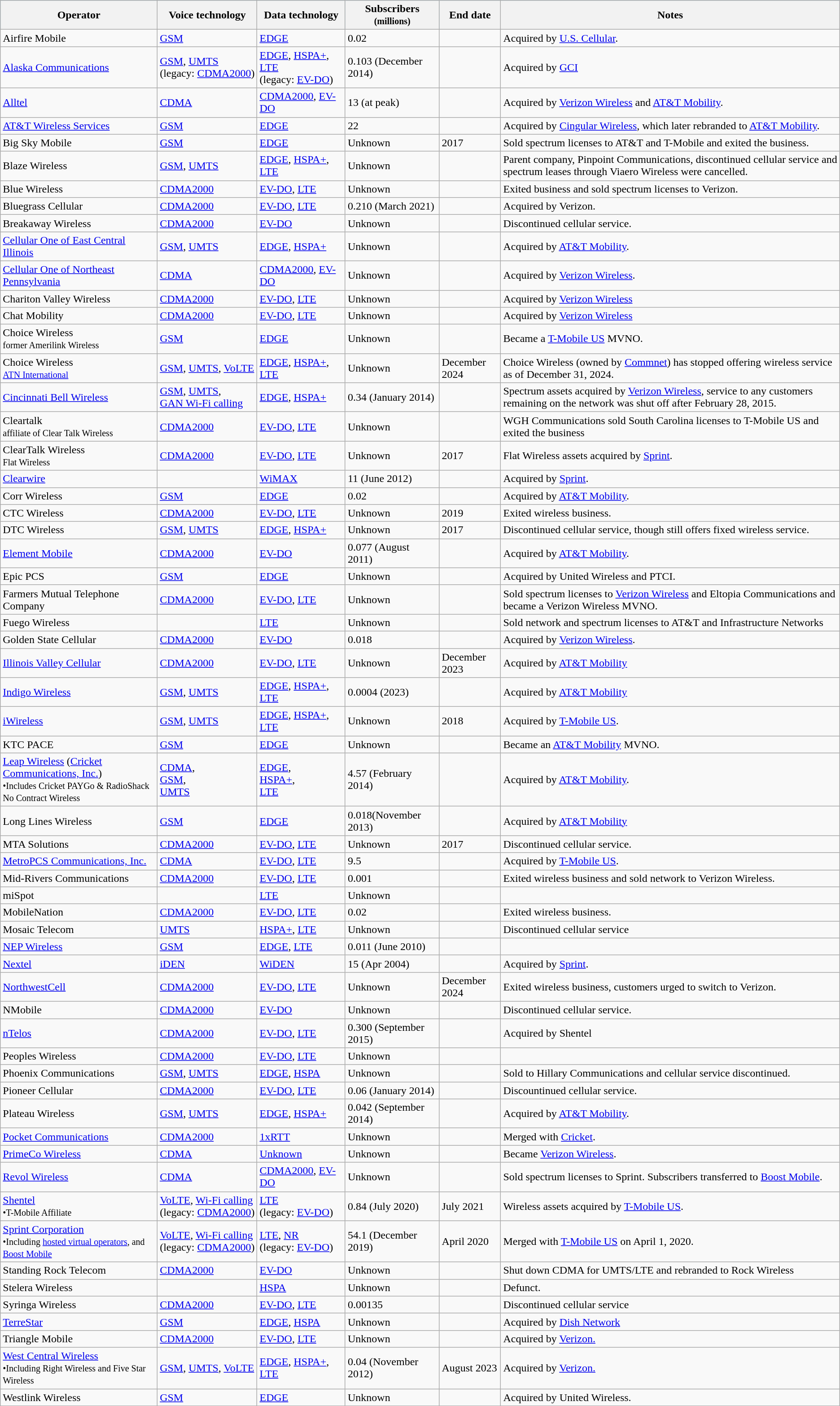<table class="wikitable sortable toccolours" border="1" cellpadding="3" style="border-collapse:collapse">
<tr style="background:skyblue;">
<th>Operator</th>
<th>Voice technology</th>
<th>Data technology</th>
<th data-sort-type="number">Subscribers <small>(millions)</small></th>
<th>End date</th>
<th>Notes</th>
</tr>
<tr>
<td>Airfire Mobile</td>
<td><a href='#'>GSM</a></td>
<td><a href='#'>EDGE</a></td>
<td>0.02</td>
<td></td>
<td>Acquired by <a href='#'>U.S. Cellular</a>.</td>
</tr>
<tr>
<td><a href='#'>Alaska Communications</a></td>
<td><a href='#'>GSM</a>, <a href='#'>UMTS</a><br>(legacy: <a href='#'>CDMA2000</a>)</td>
<td><a href='#'>EDGE</a>, <a href='#'>HSPA+</a>, <a href='#'>LTE</a><br>(legacy: <a href='#'>EV-DO</a>)</td>
<td>0.103 (December 2014)</td>
<td></td>
<td>Acquired by <a href='#'>GCI</a></td>
</tr>
<tr>
<td><a href='#'>Alltel</a></td>
<td><a href='#'>CDMA</a></td>
<td><a href='#'>CDMA2000</a>, <a href='#'>EV-DO</a></td>
<td>13 (at peak)</td>
<td></td>
<td>Acquired by <a href='#'>Verizon Wireless</a> and <a href='#'>AT&T Mobility</a>.</td>
</tr>
<tr>
<td><a href='#'>AT&T Wireless Services</a></td>
<td><a href='#'>GSM</a></td>
<td><a href='#'>EDGE</a></td>
<td>22</td>
<td></td>
<td>Acquired by <a href='#'>Cingular Wireless</a>, which later rebranded to <a href='#'>AT&T Mobility</a>.</td>
</tr>
<tr>
<td>Big Sky Mobile</td>
<td><a href='#'>GSM</a></td>
<td><a href='#'>EDGE</a></td>
<td>Unknown</td>
<td>2017</td>
<td>Sold spectrum licenses to AT&T and T-Mobile and exited the business.</td>
</tr>
<tr>
<td>Blaze Wireless</td>
<td><a href='#'>GSM</a>, <a href='#'>UMTS</a></td>
<td><a href='#'>EDGE</a>, <a href='#'>HSPA+</a>, <a href='#'>LTE</a></td>
<td>Unknown</td>
<td></td>
<td>Parent company, Pinpoint Communications, discontinued cellular service and spectrum leases through Viaero Wireless were cancelled.</td>
</tr>
<tr>
<td>Blue Wireless</td>
<td><a href='#'>CDMA2000</a></td>
<td><a href='#'>EV-DO</a>, <a href='#'>LTE</a></td>
<td>Unknown</td>
<td></td>
<td>Exited business and sold spectrum licenses to Verizon.</td>
</tr>
<tr>
<td>Bluegrass Cellular</td>
<td><a href='#'>CDMA2000</a></td>
<td><a href='#'>EV-DO</a>, <a href='#'>LTE</a></td>
<td>0.210 (March 2021)</td>
<td></td>
<td>Acquired by Verizon.</td>
</tr>
<tr>
<td>Breakaway Wireless</td>
<td><a href='#'>CDMA2000</a></td>
<td><a href='#'>EV-DO</a></td>
<td>Unknown</td>
<td></td>
<td>Discontinued cellular service.</td>
</tr>
<tr>
<td><a href='#'>Cellular One of East Central Illinois</a></td>
<td><a href='#'>GSM</a>, <a href='#'>UMTS</a></td>
<td><a href='#'>EDGE</a>, <a href='#'>HSPA+</a></td>
<td>Unknown</td>
<td></td>
<td>Acquired by <a href='#'>AT&T Mobility</a>.</td>
</tr>
<tr>
<td><a href='#'>Cellular One of Northeast Pennsylvania</a></td>
<td><a href='#'>CDMA</a></td>
<td><a href='#'>CDMA2000</a>, <a href='#'>EV-DO</a></td>
<td>Unknown</td>
<td></td>
<td>Acquired by <a href='#'>Verizon Wireless</a>.</td>
</tr>
<tr>
<td>Chariton Valley Wireless</td>
<td><a href='#'>CDMA2000</a></td>
<td><a href='#'>EV-DO</a>, <a href='#'>LTE</a></td>
<td>Unknown</td>
<td></td>
<td>Acquired by <a href='#'>Verizon Wireless</a></td>
</tr>
<tr>
<td>Chat Mobility</td>
<td><a href='#'>CDMA2000</a></td>
<td><a href='#'>EV-DO</a>, <a href='#'>LTE</a></td>
<td>Unknown</td>
<td></td>
<td>Acquired by <a href='#'>Verizon Wireless</a></td>
</tr>
<tr>
<td>Choice Wireless <br><small>former Amerilink Wireless</small></td>
<td><a href='#'>GSM</a></td>
<td><a href='#'>EDGE</a></td>
<td>Unknown</td>
<td></td>
<td>Became a <a href='#'>T-Mobile US</a> MVNO.</td>
</tr>
<tr>
<td>Choice Wireless<br><small><a href='#'>ATN International</a></small></td>
<td><a href='#'>GSM</a>, <a href='#'>UMTS</a>, <a href='#'>VoLTE</a></td>
<td><a href='#'>EDGE</a>, <a href='#'>HSPA+</a>, <a href='#'>LTE</a></td>
<td>Unknown</td>
<td>December 2024</td>
<td>Choice Wireless (owned by <a href='#'>Commnet</a>) has stopped offering wireless service as of December 31, 2024.</td>
</tr>
<tr>
<td><a href='#'>Cincinnati Bell Wireless</a></td>
<td><a href='#'>GSM</a>, <a href='#'>UMTS</a>, <br><a href='#'>GAN Wi-Fi calling</a></td>
<td><a href='#'>EDGE</a>, <a href='#'>HSPA+</a></td>
<td>0.34 (January 2014)</td>
<td></td>
<td>Spectrum assets acquired by <a href='#'>Verizon Wireless</a>, service to any customers remaining on the network was shut off after February 28, 2015.</td>
</tr>
<tr>
<td>Cleartalk <br><small>affiliate of Clear Talk Wireless</small></td>
<td><a href='#'>CDMA2000</a></td>
<td><a href='#'>EV-DO</a>, <a href='#'>LTE</a></td>
<td>Unknown</td>
<td></td>
<td>WGH Communications sold South Carolina licenses to T-Mobile US and exited the business</td>
</tr>
<tr>
<td>ClearTalk Wireless <br><small>Flat Wireless</small></td>
<td><a href='#'>CDMA2000</a></td>
<td><a href='#'>EV-DO</a>, <a href='#'>LTE</a></td>
<td>Unknown</td>
<td>2017</td>
<td>Flat Wireless assets acquired by <a href='#'>Sprint</a>.</td>
</tr>
<tr>
<td><a href='#'>Clearwire</a></td>
<td></td>
<td><a href='#'>WiMAX</a></td>
<td>11 (June 2012)</td>
<td></td>
<td>Acquired by <a href='#'>Sprint</a>.</td>
</tr>
<tr>
<td>Corr Wireless</td>
<td><a href='#'>GSM</a></td>
<td><a href='#'>EDGE</a></td>
<td>0.02</td>
<td></td>
<td>Acquired by <a href='#'>AT&T Mobility</a>.</td>
</tr>
<tr>
<td>CTC Wireless</td>
<td><a href='#'>CDMA2000</a></td>
<td><a href='#'>EV-DO</a>, <a href='#'>LTE</a></td>
<td>Unknown</td>
<td>2019</td>
<td>Exited wireless business.</td>
</tr>
<tr>
<td>DTC Wireless</td>
<td><a href='#'>GSM</a>, <a href='#'>UMTS</a></td>
<td><a href='#'>EDGE</a>, <a href='#'>HSPA+</a></td>
<td>Unknown</td>
<td>2017</td>
<td>Discontinued cellular service, though still offers fixed wireless service.</td>
</tr>
<tr>
<td><a href='#'>Element Mobile</a></td>
<td><a href='#'>CDMA2000</a></td>
<td><a href='#'>EV-DO</a></td>
<td>0.077 (August 2011)</td>
<td></td>
<td>Acquired by <a href='#'>AT&T Mobility</a>.</td>
</tr>
<tr>
<td>Epic PCS</td>
<td><a href='#'>GSM</a></td>
<td><a href='#'>EDGE</a></td>
<td>Unknown</td>
<td></td>
<td>Acquired by United Wireless and PTCI.</td>
</tr>
<tr>
<td>Farmers Mutual Telephone Company</td>
<td><a href='#'>CDMA2000</a></td>
<td><a href='#'>EV-DO</a>, <a href='#'>LTE</a></td>
<td>Unknown</td>
<td></td>
<td>Sold spectrum licenses to <a href='#'>Verizon Wireless</a> and Eltopia Communications and became a Verizon Wireless MVNO.</td>
</tr>
<tr>
<td>Fuego Wireless</td>
<td></td>
<td><a href='#'>LTE</a></td>
<td>Unknown</td>
<td></td>
<td>Sold network and spectrum licenses to AT&T and Infrastructure Networks</td>
</tr>
<tr>
<td>Golden State Cellular</td>
<td><a href='#'>CDMA2000</a></td>
<td><a href='#'>EV-DO</a></td>
<td>0.018</td>
<td></td>
<td>Acquired by <a href='#'>Verizon Wireless</a>.</td>
</tr>
<tr>
<td><a href='#'>Illinois Valley Cellular</a></td>
<td><a href='#'>CDMA2000</a></td>
<td><a href='#'>EV-DO</a>, <a href='#'>LTE</a></td>
<td>Unknown</td>
<td>December 2023</td>
<td>Acquired by <a href='#'>AT&T Mobility</a></td>
</tr>
<tr>
<td><a href='#'>Indigo Wireless</a></td>
<td><a href='#'>GSM</a>, <a href='#'>UMTS</a></td>
<td><a href='#'>EDGE</a>, <a href='#'>HSPA+</a>, <a href='#'>LTE</a></td>
<td>0.0004 (2023)</td>
<td></td>
<td>Acquired by <a href='#'>AT&T Mobility</a></td>
</tr>
<tr>
<td><a href='#'>iWireless</a></td>
<td><a href='#'>GSM</a>, <a href='#'>UMTS</a></td>
<td><a href='#'>EDGE</a>, <a href='#'>HSPA+</a>, <a href='#'>LTE</a></td>
<td>Unknown</td>
<td>2018</td>
<td>Acquired by <a href='#'>T-Mobile US</a>.</td>
</tr>
<tr>
<td>KTC PACE</td>
<td><a href='#'>GSM</a></td>
<td><a href='#'>EDGE</a></td>
<td>Unknown</td>
<td></td>
<td>Became an <a href='#'>AT&T Mobility</a> MVNO.</td>
</tr>
<tr>
<td><a href='#'>Leap Wireless</a> (<a href='#'>Cricket Communications, Inc.</a>)<br><small>•Includes Cricket PAYGo & RadioShack No Contract Wireless</small></td>
<td><a href='#'>CDMA</a>,<br><a href='#'>GSM</a>,<br><a href='#'>UMTS</a></td>
<td><a href='#'>EDGE</a>,<br> <a href='#'>HSPA+</a>,<br><a href='#'>LTE</a></td>
<td>4.57 (February 2014)</td>
<td></td>
<td>Acquired by <a href='#'>AT&T Mobility</a>.</td>
</tr>
<tr>
<td>Long Lines Wireless</td>
<td><a href='#'>GSM</a></td>
<td><a href='#'>EDGE</a></td>
<td>0.018(November 2013)</td>
<td></td>
<td>Acquired by <a href='#'>AT&T Mobility</a></td>
</tr>
<tr>
<td>MTA Solutions</td>
<td><a href='#'>CDMA2000</a></td>
<td><a href='#'>EV-DO</a>, <a href='#'>LTE</a></td>
<td>Unknown</td>
<td>2017</td>
<td>Discontinued cellular service.</td>
</tr>
<tr>
<td><a href='#'>MetroPCS Communications, Inc.</a></td>
<td><a href='#'>CDMA</a></td>
<td><a href='#'>EV-DO</a>, <a href='#'>LTE</a></td>
<td>9.5</td>
<td></td>
<td>Acquired by <a href='#'>T-Mobile US</a>.</td>
</tr>
<tr>
<td>Mid-Rivers Communications</td>
<td><a href='#'>CDMA2000</a></td>
<td><a href='#'>EV-DO</a>, <a href='#'>LTE</a></td>
<td>0.001</td>
<td></td>
<td>Exited wireless business and sold network to Verizon Wireless.</td>
</tr>
<tr>
<td>miSpot</td>
<td></td>
<td><a href='#'>LTE</a></td>
<td>Unknown</td>
<td></td>
<td></td>
</tr>
<tr>
<td>MobileNation</td>
<td><a href='#'>CDMA2000</a></td>
<td><a href='#'>EV-DO</a>, <a href='#'>LTE</a></td>
<td>0.02</td>
<td></td>
<td>Exited wireless business.</td>
</tr>
<tr>
<td>Mosaic Telecom</td>
<td><a href='#'>UMTS</a></td>
<td><a href='#'>HSPA+</a>, <a href='#'>LTE</a></td>
<td>Unknown</td>
<td></td>
<td>Discontinued cellular service</td>
</tr>
<tr>
<td><a href='#'>NEP Wireless</a></td>
<td><a href='#'>GSM</a></td>
<td><a href='#'>EDGE</a>, <a href='#'>LTE</a></td>
<td>0.011 (June 2010)</td>
<td></td>
<td></td>
</tr>
<tr>
<td><a href='#'>Nextel</a></td>
<td><a href='#'>iDEN</a></td>
<td><a href='#'>WiDEN</a></td>
<td>15 (Apr 2004)</td>
<td></td>
<td>Acquired by <a href='#'>Sprint</a>.</td>
</tr>
<tr>
<td><a href='#'>NorthwestCell</a></td>
<td><a href='#'>CDMA2000</a></td>
<td><a href='#'>EV-DO</a>, <a href='#'>LTE</a></td>
<td>Unknown</td>
<td>December 2024</td>
<td>Exited wireless business, customers urged to switch to Verizon.</td>
</tr>
<tr>
<td>NMobile</td>
<td><a href='#'>CDMA2000</a></td>
<td><a href='#'>EV-DO</a></td>
<td>Unknown</td>
<td></td>
<td>Discontinued cellular service.</td>
</tr>
<tr>
<td><a href='#'>nTelos</a></td>
<td><a href='#'>CDMA2000</a></td>
<td><a href='#'>EV-DO</a>, <a href='#'>LTE</a></td>
<td>0.300 (September 2015)</td>
<td></td>
<td>Acquired by Shentel</td>
</tr>
<tr>
<td>Peoples Wireless</td>
<td><a href='#'>CDMA2000</a></td>
<td><a href='#'>EV-DO</a>, <a href='#'>LTE</a></td>
<td>Unknown</td>
<td></td>
<td></td>
</tr>
<tr>
<td>Phoenix Communications</td>
<td><a href='#'>GSM</a>, <a href='#'>UMTS</a></td>
<td><a href='#'>EDGE</a>, <a href='#'>HSPA</a></td>
<td>Unknown</td>
<td></td>
<td>Sold to Hillary Communications and cellular service discontinued.</td>
</tr>
<tr>
<td>Pioneer Cellular</td>
<td><a href='#'>CDMA2000</a></td>
<td><a href='#'>EV-DO</a>, <a href='#'>LTE</a></td>
<td>0.06 (January 2014)</td>
<td></td>
<td>Discountinued cellular service.</td>
</tr>
<tr>
<td>Plateau Wireless</td>
<td><a href='#'>GSM</a>, <a href='#'>UMTS</a></td>
<td><a href='#'>EDGE</a>, <a href='#'>HSPA+</a></td>
<td>0.042 (September 2014)</td>
<td></td>
<td>Acquired by <a href='#'>AT&T Mobility</a>.</td>
</tr>
<tr>
<td><a href='#'>Pocket Communications</a></td>
<td><a href='#'>CDMA2000</a></td>
<td><a href='#'>1xRTT</a></td>
<td>Unknown</td>
<td></td>
<td>Merged with <a href='#'>Cricket</a>.</td>
</tr>
<tr>
<td><a href='#'>PrimeCo Wireless</a></td>
<td><a href='#'>CDMA</a></td>
<td><a href='#'>Unknown</a></td>
<td>Unknown</td>
<td></td>
<td>Became <a href='#'>Verizon Wireless</a>.</td>
</tr>
<tr>
<td><a href='#'>Revol Wireless</a></td>
<td><a href='#'>CDMA</a></td>
<td><a href='#'>CDMA2000</a>, <a href='#'>EV-DO</a></td>
<td>Unknown</td>
<td></td>
<td>Sold spectrum licenses to Sprint. Subscribers transferred to <a href='#'>Boost Mobile</a>.</td>
</tr>
<tr>
<td><a href='#'>Shentel</a> <br><small>•T-Mobile Affiliate </small></td>
<td><a href='#'>VoLTE</a>, <a href='#'>Wi-Fi calling</a><br>(legacy: <a href='#'>CDMA2000</a>)</td>
<td><a href='#'>LTE</a><br>(legacy: <a href='#'>EV-DO</a>)</td>
<td>0.84  (July 2020)</td>
<td>July 2021</td>
<td>Wireless assets acquired by <a href='#'>T-Mobile US</a>.</td>
</tr>
<tr>
<td><a href='#'>Sprint Corporation</a> <br><small>•Including <a href='#'>hosted virtual operators</a>, and <a href='#'>Boost Mobile</a></small></td>
<td><a href='#'>VoLTE</a>, <a href='#'>Wi-Fi calling</a><br>(legacy: <a href='#'>CDMA2000</a>)</td>
<td><a href='#'>LTE</a>, <a href='#'>NR</a> <br>(legacy: <a href='#'>EV-DO</a>)</td>
<td>54.1 (December 2019)</td>
<td>April 2020</td>
<td>Merged with <a href='#'>T-Mobile US</a> on April 1, 2020.</td>
</tr>
<tr>
<td>Standing Rock Telecom</td>
<td><a href='#'>CDMA2000</a></td>
<td><a href='#'>EV-DO</a></td>
<td>Unknown</td>
<td></td>
<td>Shut down CDMA for UMTS/LTE and rebranded to Rock Wireless</td>
</tr>
<tr>
<td>Stelera Wireless</td>
<td></td>
<td><a href='#'>HSPA</a></td>
<td>Unknown</td>
<td></td>
<td>Defunct.</td>
</tr>
<tr>
<td>Syringa Wireless</td>
<td><a href='#'>CDMA2000</a></td>
<td><a href='#'>EV-DO</a>, <a href='#'>LTE</a></td>
<td>0.00135</td>
<td></td>
<td>Discontinued cellular service</td>
</tr>
<tr>
<td><a href='#'>TerreStar</a></td>
<td><a href='#'>GSM</a></td>
<td><a href='#'>EDGE</a>, <a href='#'>HSPA</a></td>
<td>Unknown</td>
<td></td>
<td>Acquired by <a href='#'>Dish Network</a></td>
</tr>
<tr>
<td>Triangle Mobile</td>
<td><a href='#'>CDMA2000</a></td>
<td><a href='#'>EV-DO</a>, <a href='#'>LTE</a></td>
<td>Unknown</td>
<td></td>
<td>Acquired by <a href='#'>Verizon.</a></td>
</tr>
<tr>
<td><a href='#'>West Central Wireless</a> <br><small>•Including Right Wireless and Five Star Wireless</small></td>
<td><a href='#'>GSM</a>, <a href='#'>UMTS</a>, <a href='#'>VoLTE</a></td>
<td><a href='#'>EDGE</a>, <a href='#'>HSPA+</a>, <a href='#'>LTE</a></td>
<td>0.04 (November 2012)</td>
<td>August 2023</td>
<td>Acquired by <a href='#'>Verizon.</a></td>
</tr>
<tr>
<td>Westlink Wireless</td>
<td><a href='#'>GSM</a></td>
<td><a href='#'>EDGE</a></td>
<td>Unknown</td>
<td></td>
<td>Acquired by United Wireless.</td>
</tr>
</table>
